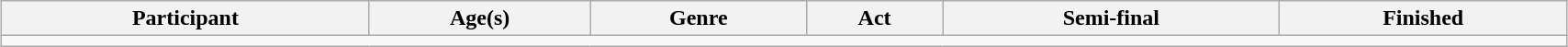<table class="wikitable sortable" style="margin-left: auto; margin-right: auto; border: none; width:90%; text-align:center;">
<tr>
<th>Participant</th>
<th class="unsortable">Age(s)</th>
<th>Genre</th>
<th class="unsortable">Act</th>
<th>Semi-final</th>
<th>Finished</th>
</tr>
<tr>
<td colspan="6"></td>
</tr>
</table>
